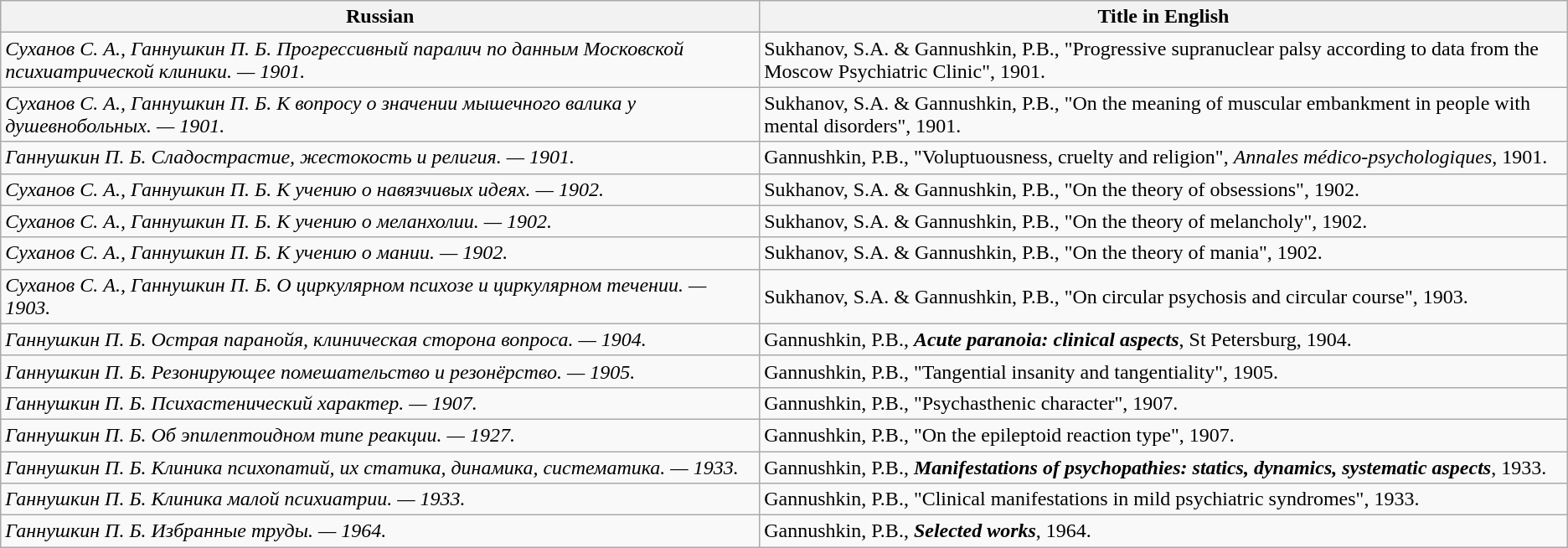<table class=wikitable>
<tr>
<th colspan=2><strong>Russian</strong></th>
<th><strong>Title in English</strong></th>
</tr>
<tr>
<td colspan=2><em>Суханов С. А., Ганнушкин П. Б. Прогрессивный паралич по данным Московской психиатрической клиники. — 1901.</em></td>
<td>Sukhanov, S.A. & Gannushkin, P.B., "Progressive supranuclear palsy according to data from the Moscow Psychiatric Clinic", 1901.</td>
</tr>
<tr>
<td colspan=2><em>Суханов С. А., Ганнушкин П. Б. К вопросу о значении мышечного валика у душевнобольных. — 1901.</em></td>
<td>Sukhanov, S.A. & Gannushkin, P.B., "On the meaning of muscular embankment in people with mental disorders", 1901.</td>
</tr>
<tr>
<td colspan=2><em>Ганнушкин П. Б. Сладострастие, жестокость и религия. — 1901.</em></td>
<td>Gannushkin, P.B., "Voluptuousness, cruelty and religion", <em>Annales médico-psychologiques</em>, 1901.</td>
</tr>
<tr>
<td colspan=2><em>Суханов С. А., Ганнушкин П. Б. К учению о навязчивых идеях. — 1902.</em></td>
<td>Sukhanov, S.A. & Gannushkin, P.B., "On the theory of obsessions", 1902.</td>
</tr>
<tr>
<td colspan=2><em>Суханов С. А., Ганнушкин П. Б. К учению о меланхолии. — 1902.</em></td>
<td>Sukhanov, S.A. & Gannushkin, P.B., "On the theory of melancholy", 1902.</td>
</tr>
<tr>
<td colspan=2><em>Суханов С. А., Ганнушкин П. Б. К учению о мании. — 1902.</em></td>
<td>Sukhanov, S.A. & Gannushkin, P.B., "On the theory of mania", 1902.</td>
</tr>
<tr>
<td colspan=2><em>Суханов С. А., Ганнушкин П. Б. О циркулярном психозе и циркулярном течении. — 1903.</em></td>
<td>Sukhanov, S.A. & Gannushkin, P.B., "On circular psychosis and circular course", 1903.</td>
</tr>
<tr>
<td colspan=2><em>Ганнушкин П. Б. Острая паранойя, клиническая сторона вопроса. — 1904.</em></td>
<td>Gannushkin, P.B., <strong><em>Acute paranoia: clinical aspects</em></strong>, St Petersburg, 1904.</td>
</tr>
<tr>
<td colspan=2><em>Ганнушкин П. Б. Резонирующее помешательство и резонёрство. — 1905.</em></td>
<td>Gannushkin, P.B., "Tangential insanity and tangentiality", 1905.</td>
</tr>
<tr>
<td colspan=2><em>Ганнушкин П. Б. Психастенический характер. — 1907.</em></td>
<td>Gannushkin, P.B., "Psychasthenic character", 1907.</td>
</tr>
<tr>
<td colspan=2><em>Ганнушкин П. Б. Об эпилептоидном типе реакции. — 1927.</em></td>
<td>Gannushkin, P.B., "On the epileptoid reaction type", 1907.</td>
</tr>
<tr>
<td colspan=2><em>Ганнушкин П. Б. Клиника психопатий, их статика, динамика, систематика. — 1933.</em></td>
<td>Gannushkin, P.B., <strong><em>Manifestations of psychopathies: statics, dynamics, systematic aspects</em></strong>, 1933.</td>
</tr>
<tr>
<td colspan=2><em>Ганнушкин П. Б. Клиника малой психиатрии. — 1933.</em></td>
<td>Gannushkin, P.B., "Clinical manifestations in mild psychiatric syndromes", 1933.</td>
</tr>
<tr>
<td colspan=2><em>Ганнушкин П. Б. Избранные труды. — 1964.</em></td>
<td>Gannushkin, P.B., <strong><em>Selected works</em></strong>, 1964.</td>
</tr>
</table>
